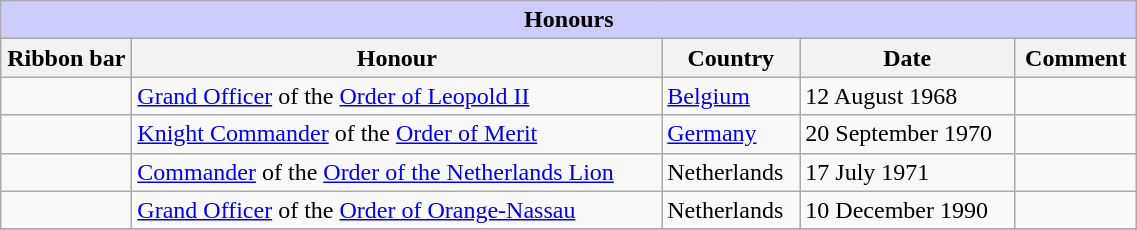<table class="wikitable" style="width:60%;">
<tr style="background:#ccf; text-align:center;">
<td colspan=5><strong>Honours</strong></td>
</tr>
<tr>
<th style="width:80px;">Ribbon bar</th>
<th>Honour</th>
<th>Country</th>
<th>Date</th>
<th>Comment</th>
</tr>
<tr>
<td></td>
<td><a href='#'>Grand Officer</a> of the <a href='#'>Order of Leopold II</a></td>
<td><a href='#'>Belgium</a></td>
<td>12 August 1968</td>
<td></td>
</tr>
<tr>
<td></td>
<td><a href='#'>Knight Commander</a> of the <a href='#'>Order of Merit</a></td>
<td><a href='#'>Germany</a></td>
<td>20 September 1970</td>
<td></td>
</tr>
<tr>
<td></td>
<td><a href='#'>Commander</a> of the <a href='#'>Order of the Netherlands Lion</a></td>
<td>Netherlands</td>
<td>17 July 1971</td>
<td></td>
</tr>
<tr>
<td></td>
<td><a href='#'>Grand Officer</a> of the <a href='#'>Order of Orange-Nassau</a></td>
<td>Netherlands</td>
<td>10 December 1990</td>
<td></td>
</tr>
<tr>
</tr>
</table>
